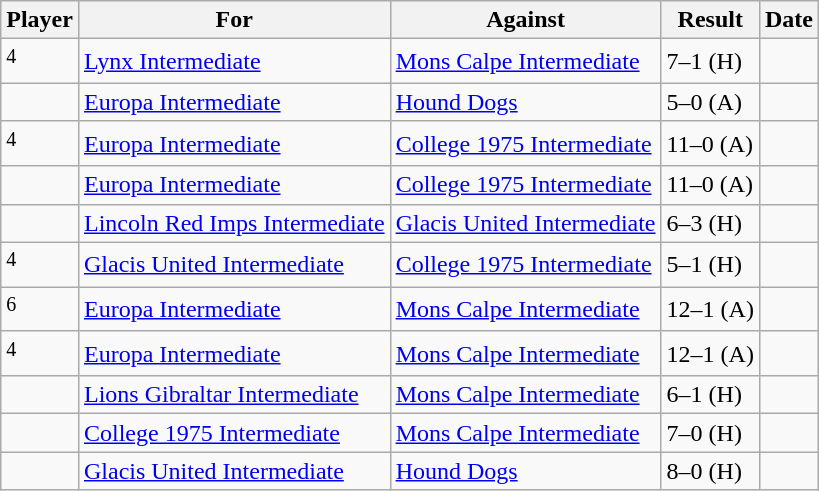<table class="wikitable">
<tr>
<th>Player</th>
<th>For</th>
<th>Against</th>
<th style="text-align:center">Result</th>
<th>Date</th>
</tr>
<tr>
<td> <sup>4</sup></td>
<td><a href='#'>Lynx Intermediate</a></td>
<td><a href='#'>Mons Calpe Intermediate</a></td>
<td>7–1 (H)</td>
<td></td>
</tr>
<tr>
<td> </td>
<td><a href='#'>Europa Intermediate</a></td>
<td><a href='#'>Hound Dogs</a></td>
<td>5–0 (A)</td>
<td></td>
</tr>
<tr>
<td> <sup>4</sup></td>
<td><a href='#'>Europa Intermediate</a></td>
<td><a href='#'>College 1975 Intermediate</a></td>
<td>11–0 (A)</td>
<td></td>
</tr>
<tr>
<td> </td>
<td><a href='#'>Europa Intermediate</a></td>
<td><a href='#'>College 1975 Intermediate</a></td>
<td>11–0 (A)</td>
<td></td>
</tr>
<tr>
<td> </td>
<td><a href='#'>Lincoln Red Imps Intermediate</a></td>
<td><a href='#'>Glacis United Intermediate</a></td>
<td>6–3 (H)</td>
<td></td>
</tr>
<tr>
<td> <sup>4</sup></td>
<td><a href='#'>Glacis United Intermediate</a></td>
<td><a href='#'>College 1975 Intermediate</a></td>
<td>5–1 (H)</td>
<td></td>
</tr>
<tr>
<td> <sup>6</sup></td>
<td><a href='#'>Europa Intermediate</a></td>
<td><a href='#'>Mons Calpe Intermediate</a></td>
<td>12–1 (A)</td>
<td></td>
</tr>
<tr>
<td> <sup>4</sup></td>
<td><a href='#'>Europa Intermediate</a></td>
<td><a href='#'>Mons Calpe Intermediate</a></td>
<td>12–1 (A)</td>
<td></td>
</tr>
<tr>
<td> </td>
<td><a href='#'>Lions Gibraltar Intermediate</a></td>
<td><a href='#'>Mons Calpe Intermediate</a></td>
<td>6–1 (H)</td>
<td></td>
</tr>
<tr>
<td> </td>
<td><a href='#'>College 1975 Intermediate</a></td>
<td><a href='#'>Mons Calpe Intermediate</a></td>
<td>7–0 (H)</td>
<td></td>
</tr>
<tr>
<td> </td>
<td><a href='#'>Glacis United Intermediate</a></td>
<td><a href='#'>Hound Dogs</a></td>
<td>8–0 (H)</td>
<td></td>
</tr>
</table>
